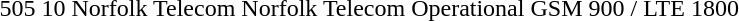<table>
<tr>
<td>505</td>
<td>10</td>
<td>Norfolk Telecom</td>
<td>Norfolk Telecom</td>
<td>Operational</td>
<td>GSM 900 / LTE 1800</td>
<td></td>
</tr>
</table>
